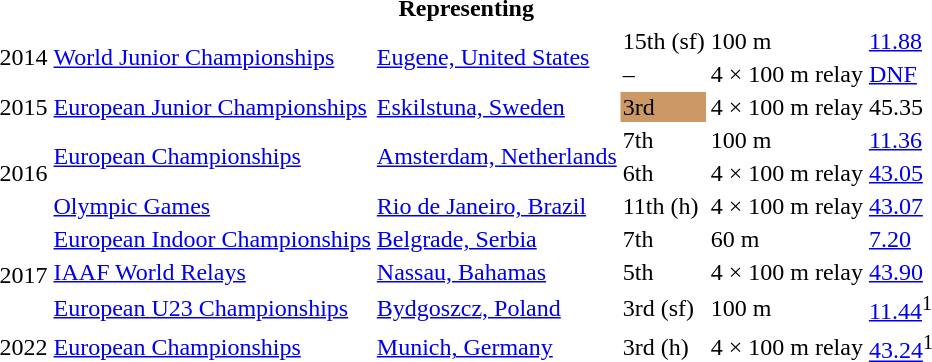<table>
<tr>
<th colspan="6">Representing </th>
</tr>
<tr>
<td rowspan=2>2014</td>
<td rowspan=2><a href='#'>World Junior Championships</a></td>
<td rowspan=2><a href='#'>Eugene, United States</a></td>
<td>15th (sf)</td>
<td>100 m</td>
<td><a href='#'>11.88</a></td>
</tr>
<tr>
<td>–</td>
<td>4 × 100 m relay</td>
<td><a href='#'>DNF</a></td>
</tr>
<tr>
<td>2015</td>
<td><a href='#'>European Junior Championships</a></td>
<td><a href='#'>Eskilstuna, Sweden</a></td>
<td bgcolor=cc9966>3rd</td>
<td>4 × 100 m relay</td>
<td>45.35</td>
</tr>
<tr>
<td rowspan=3>2016</td>
<td rowspan=2><a href='#'>European Championships</a></td>
<td rowspan=2><a href='#'>Amsterdam, Netherlands</a></td>
<td>7th</td>
<td>100 m</td>
<td><a href='#'>11.36</a></td>
</tr>
<tr>
<td>6th</td>
<td>4 × 100 m relay</td>
<td><a href='#'>43.05</a></td>
</tr>
<tr>
<td><a href='#'>Olympic Games</a></td>
<td><a href='#'>Rio de Janeiro, Brazil</a></td>
<td>11th (h)</td>
<td>4 × 100 m relay</td>
<td><a href='#'>43.07</a></td>
</tr>
<tr>
<td rowspan=3>2017</td>
<td><a href='#'>European Indoor Championships</a></td>
<td><a href='#'>Belgrade, Serbia</a></td>
<td>7th</td>
<td>60 m</td>
<td><a href='#'>7.20</a></td>
</tr>
<tr>
<td><a href='#'>IAAF World Relays</a></td>
<td><a href='#'>Nassau, Bahamas</a></td>
<td>5th</td>
<td>4 × 100 m relay</td>
<td><a href='#'>43.90</a></td>
</tr>
<tr>
<td><a href='#'>European U23 Championships</a></td>
<td><a href='#'>Bydgoszcz, Poland</a></td>
<td>3rd (sf)</td>
<td>100 m</td>
<td><a href='#'>11.44</a><sup>1</sup></td>
</tr>
<tr>
<td>2022</td>
<td><a href='#'>European Championships</a></td>
<td><a href='#'>Munich, Germany</a></td>
<td>3rd (h)</td>
<td>4 × 100 m relay</td>
<td><a href='#'>43.24</a><sup>1</sup></td>
</tr>
</table>
